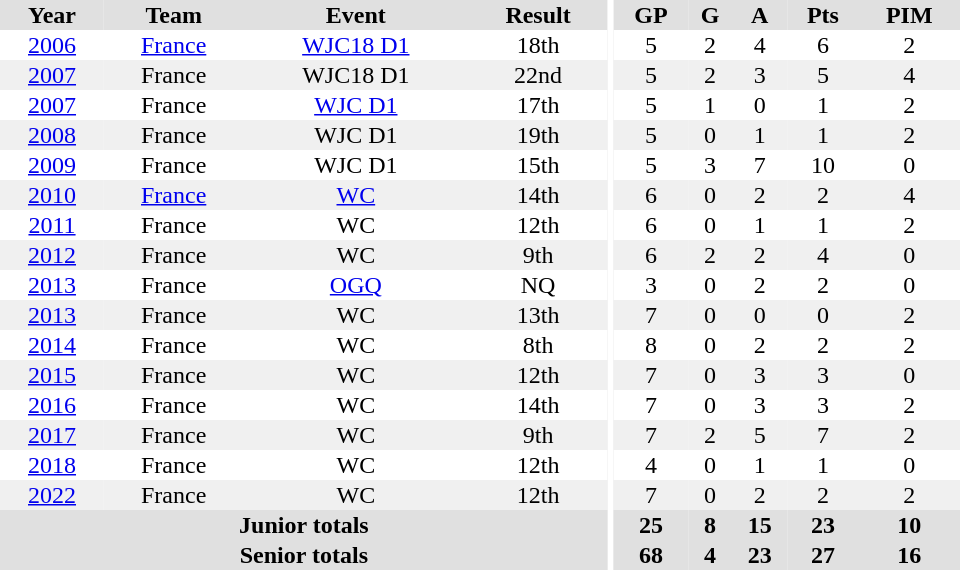<table border="0" cellpadding="1" cellspacing="0" ID="Table3" style="text-align:center; width:40em">
<tr ALIGN="center" bgcolor="#e0e0e0">
<th>Year</th>
<th>Team</th>
<th>Event</th>
<th>Result</th>
<th rowspan="99" bgcolor="#ffffff"></th>
<th>GP</th>
<th>G</th>
<th>A</th>
<th>Pts</th>
<th>PIM</th>
</tr>
<tr>
<td><a href='#'>2006</a></td>
<td><a href='#'>France</a></td>
<td><a href='#'>WJC18 D1</a></td>
<td>18th</td>
<td>5</td>
<td>2</td>
<td>4</td>
<td>6</td>
<td>2</td>
</tr>
<tr bgcolor="#f0f0f0">
<td><a href='#'>2007</a></td>
<td>France</td>
<td>WJC18 D1</td>
<td>22nd</td>
<td>5</td>
<td>2</td>
<td>3</td>
<td>5</td>
<td>4</td>
</tr>
<tr>
<td><a href='#'>2007</a></td>
<td>France</td>
<td><a href='#'>WJC D1</a></td>
<td>17th</td>
<td>5</td>
<td>1</td>
<td>0</td>
<td>1</td>
<td>2</td>
</tr>
<tr bgcolor="#f0f0f0">
<td><a href='#'>2008</a></td>
<td>France</td>
<td>WJC D1</td>
<td>19th</td>
<td>5</td>
<td>0</td>
<td>1</td>
<td>1</td>
<td>2</td>
</tr>
<tr>
<td><a href='#'>2009</a></td>
<td>France</td>
<td>WJC D1</td>
<td>15th</td>
<td>5</td>
<td>3</td>
<td>7</td>
<td>10</td>
<td>0</td>
</tr>
<tr bgcolor="#f0f0f0">
<td><a href='#'>2010</a></td>
<td><a href='#'>France</a></td>
<td><a href='#'>WC</a></td>
<td>14th</td>
<td>6</td>
<td>0</td>
<td>2</td>
<td>2</td>
<td>4</td>
</tr>
<tr>
<td><a href='#'>2011</a></td>
<td>France</td>
<td>WC</td>
<td>12th</td>
<td>6</td>
<td>0</td>
<td>1</td>
<td>1</td>
<td>2</td>
</tr>
<tr bgcolor="#f0f0f0">
<td><a href='#'>2012</a></td>
<td>France</td>
<td>WC</td>
<td>9th</td>
<td>6</td>
<td>2</td>
<td>2</td>
<td>4</td>
<td>0</td>
</tr>
<tr>
<td><a href='#'>2013</a></td>
<td>France</td>
<td><a href='#'>OGQ</a></td>
<td>NQ</td>
<td>3</td>
<td>0</td>
<td>2</td>
<td>2</td>
<td>0</td>
</tr>
<tr bgcolor="#f0f0f0">
<td><a href='#'>2013</a></td>
<td>France</td>
<td>WC</td>
<td>13th</td>
<td>7</td>
<td>0</td>
<td>0</td>
<td>0</td>
<td>2</td>
</tr>
<tr>
<td><a href='#'>2014</a></td>
<td>France</td>
<td>WC</td>
<td>8th</td>
<td>8</td>
<td>0</td>
<td>2</td>
<td>2</td>
<td>2</td>
</tr>
<tr bgcolor="#f0f0f0">
<td><a href='#'>2015</a></td>
<td>France</td>
<td>WC</td>
<td>12th</td>
<td>7</td>
<td>0</td>
<td>3</td>
<td>3</td>
<td>0</td>
</tr>
<tr>
<td><a href='#'>2016</a></td>
<td>France</td>
<td>WC</td>
<td>14th</td>
<td>7</td>
<td>0</td>
<td>3</td>
<td>3</td>
<td>2</td>
</tr>
<tr bgcolor="#f0f0f0">
<td><a href='#'>2017</a></td>
<td>France</td>
<td>WC</td>
<td>9th</td>
<td>7</td>
<td>2</td>
<td>5</td>
<td>7</td>
<td>2</td>
</tr>
<tr>
<td><a href='#'>2018</a></td>
<td>France</td>
<td>WC</td>
<td>12th</td>
<td>4</td>
<td>0</td>
<td>1</td>
<td>1</td>
<td>0</td>
</tr>
<tr bgcolor="#f0f0f0">
<td><a href='#'>2022</a></td>
<td>France</td>
<td>WC</td>
<td>12th</td>
<td>7</td>
<td>0</td>
<td>2</td>
<td>2</td>
<td>2</td>
</tr>
<tr bgcolor="#e0e0e0">
<th colspan="4">Junior totals</th>
<th>25</th>
<th>8</th>
<th>15</th>
<th>23</th>
<th>10</th>
</tr>
<tr bgcolor="#e0e0e0">
<th colspan="4">Senior totals</th>
<th>68</th>
<th>4</th>
<th>23</th>
<th>27</th>
<th>16</th>
</tr>
</table>
